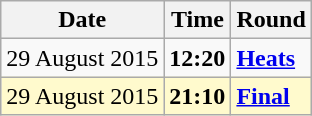<table class="wikitable">
<tr>
<th>Date</th>
<th>Time</th>
<th>Round</th>
</tr>
<tr>
<td>29 August 2015</td>
<td><strong>12:20</strong></td>
<td><strong><a href='#'>Heats</a></strong></td>
</tr>
<tr style=background:lemonchiffon>
<td>29 August 2015</td>
<td><strong>21:10</strong></td>
<td><strong><a href='#'>Final</a></strong></td>
</tr>
</table>
